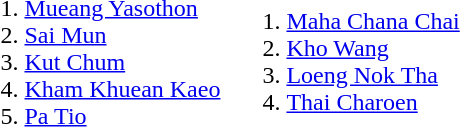<table>
<tr --valign=top>
<td><br><ol><li><a href='#'>Mueang Yasothon</a></li><li><a href='#'>Sai Mun</a></li><li><a href='#'>Kut Chum</a></li><li><a href='#'>Kham Khuean Kaeo</a></li><li><a href='#'>Pa Tio</a></li></ol></td>
<td><br><ol>
<li><a href='#'>Maha Chana Chai</a>
<li><a href='#'>Kho Wang</a>
<li><a href='#'>Loeng Nok Tha</a>
<li><a href='#'>Thai Charoen</a>
</ol></td>
</tr>
</table>
